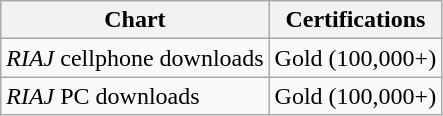<table class="wikitable">
<tr>
<th>Chart</th>
<th>Certifications</th>
</tr>
<tr>
<td><em>RIAJ</em> cellphone downloads</td>
<td align="center">Gold (100,000+)</td>
</tr>
<tr>
<td><em>RIAJ</em> PC downloads</td>
<td align="center">Gold (100,000+)</td>
</tr>
</table>
